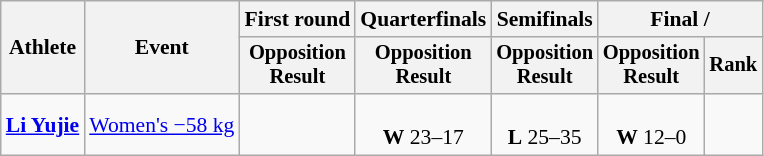<table class="wikitable" style="font-size:90%;">
<tr>
<th rowspan=2>Athlete</th>
<th rowspan=2>Event</th>
<th>First round</th>
<th>Quarterfinals</th>
<th>Semifinals</th>
<th colspan=2>Final / </th>
</tr>
<tr style="font-size:95%">
<th>Opposition<br>Result</th>
<th>Opposition<br>Result</th>
<th>Opposition<br>Result</th>
<th>Opposition<br>Result</th>
<th>Rank</th>
</tr>
<tr align=center>
<td align=left><strong><a href='#'>Li Yujie</a></strong></td>
<td align=left><a href='#'>Women's −58 kg</a></td>
<td></td>
<td><br><strong>W</strong> 23–17</td>
<td><br><strong>L</strong> 25–35</td>
<td><br><strong>W</strong> 12–0</td>
<td></td>
</tr>
</table>
